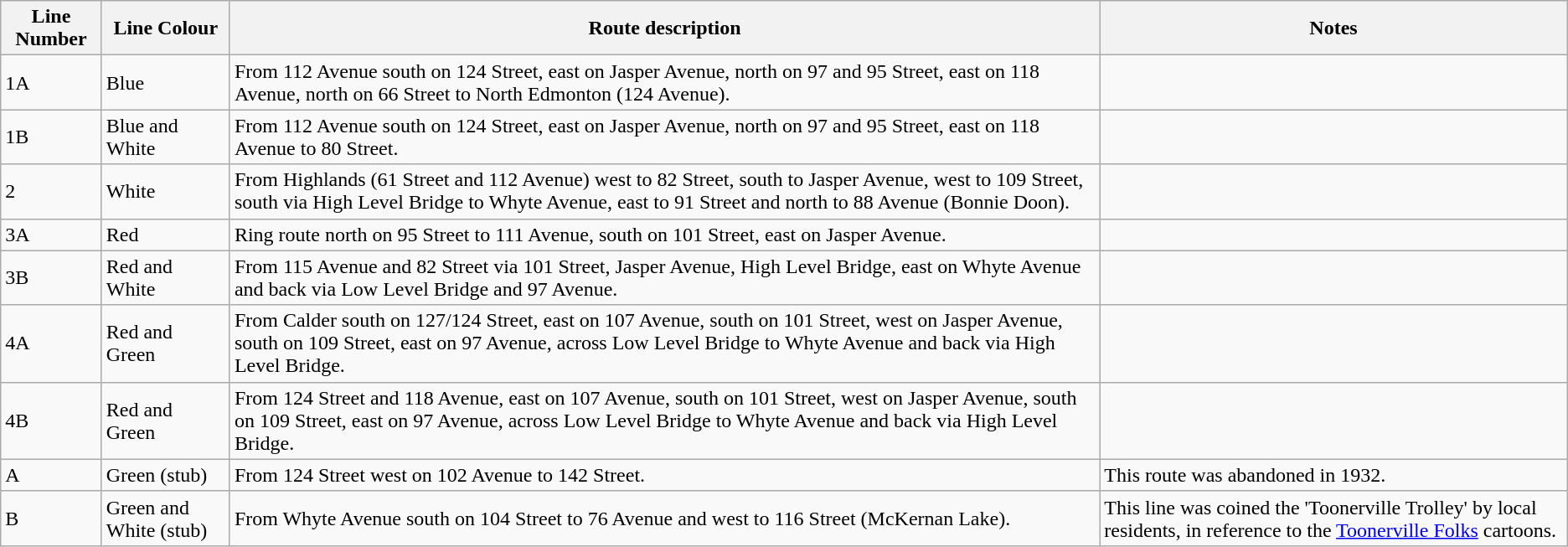<table class="wikitable sticky-header">
<tr>
<th>Line Number</th>
<th>Line Colour</th>
<th>Route description</th>
<th>Notes</th>
</tr>
<tr>
<td>1A</td>
<td>Blue</td>
<td>From 112 Avenue south on 124 Street, east on Jasper Avenue, north on 97 and 95 Street, east on 118 Avenue, north on 66 Street to North Edmonton (124 Avenue).</td>
<td></td>
</tr>
<tr>
<td>1B</td>
<td>Blue and White</td>
<td>From 112 Avenue south on 124 Street, east on Jasper Avenue, north on 97 and 95 Street, east on 118 Avenue to 80 Street.</td>
<td></td>
</tr>
<tr>
<td>2</td>
<td>White</td>
<td>From Highlands (61 Street and 112 Avenue) west to 82 Street, south to Jasper Avenue, west to 109 Street, south via High Level Bridge to Whyte Avenue, east to 91 Street and north to 88 Avenue (Bonnie Doon).</td>
<td></td>
</tr>
<tr>
<td>3A</td>
<td>Red</td>
<td>Ring route north on 95 Street to 111 Avenue, south on 101 Street, east on Jasper Avenue.</td>
<td></td>
</tr>
<tr>
<td>3B</td>
<td>Red and White</td>
<td>From 115 Avenue and 82 Street via 101 Street, Jasper Avenue, High Level Bridge, east on Whyte Avenue and back via Low Level Bridge and 97 Avenue.</td>
<td></td>
</tr>
<tr>
<td>4A</td>
<td>Red and Green</td>
<td>From Calder south on 127/124 Street, east on 107 Avenue, south on 101 Street, west on Jasper Avenue, south on 109 Street, east on 97 Avenue, across Low Level Bridge to Whyte Avenue and back via High Level Bridge.</td>
<td></td>
</tr>
<tr>
<td>4B</td>
<td>Red and Green</td>
<td>From 124 Street and 118 Avenue, east on 107 Avenue, south on 101 Street, west on Jasper Avenue, south on 109 Street, east on 97 Avenue, across Low Level Bridge to Whyte Avenue and back via High Level Bridge.</td>
<td></td>
</tr>
<tr>
<td>A</td>
<td>Green (stub)</td>
<td>From 124 Street west on 102 Avenue to 142 Street.</td>
<td>This route was abandoned in 1932.</td>
</tr>
<tr>
<td>B</td>
<td>Green and White (stub)</td>
<td>From Whyte Avenue south on 104 Street to 76 Avenue and west to 116 Street (McKernan Lake).</td>
<td>This line was coined the 'Toonerville Trolley' by local residents, in reference to the <a href='#'>Toonerville Folks</a> cartoons.</td>
</tr>
</table>
